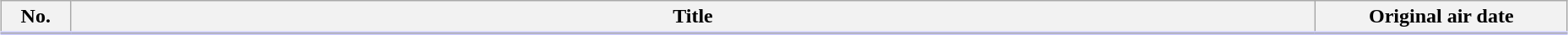<table class="wikitable" style="width:98%; margin:auto; background:#FFF;">
<tr style="border-bottom: 3px solid #CCF;">
<th style="width:3em;">No.</th>
<th>Title</th>
<th style="width:12em;">Original air date</th>
</tr>
<tr>
</tr>
</table>
